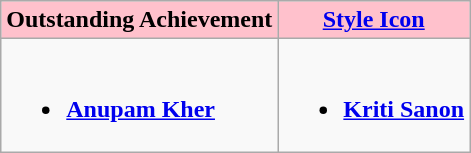<table class=wikitable style="width="150%">
<tr>
<th style="background:#FFC1CC;" ! style="width=50%">Outstanding Achievement</th>
<th style="background:#FFC1CC;" ! style="width=50%"><a href='#'>Style Icon</a></th>
</tr>
<tr>
<td valign="top"><br><ul><li><strong><a href='#'>Anupam Kher</a></strong></li></ul></td>
<td valign="top"><br><ul><li><strong><a href='#'>Kriti Sanon</a></strong></li></ul></td>
</tr>
</table>
